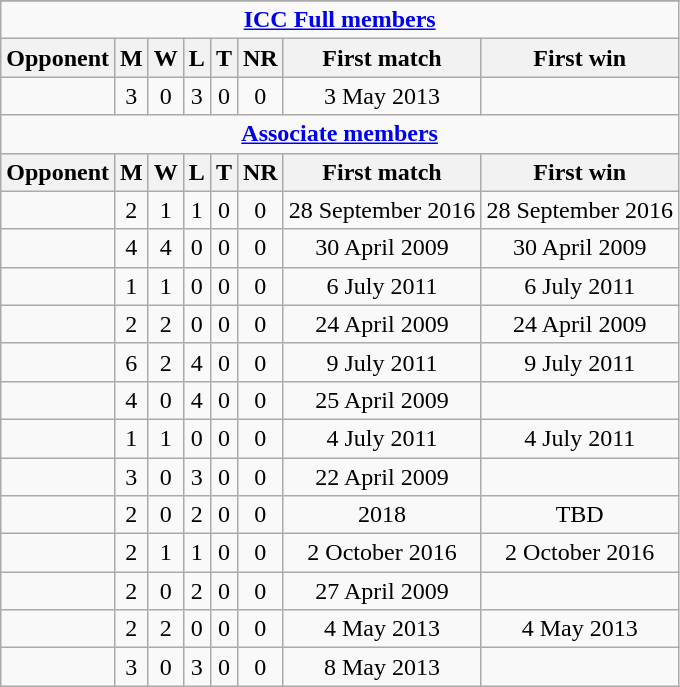<table class="wikitable" style="text-align: center;">
<tr>
</tr>
<tr>
<td colspan="30" style="text-align: center;"><strong><a href='#'>ICC Full members</a></strong></td>
</tr>
<tr>
<th>Opponent</th>
<th>M</th>
<th>W</th>
<th>L</th>
<th>T</th>
<th>NR</th>
<th>First match</th>
<th>First win</th>
</tr>
<tr>
<td></td>
<td>3</td>
<td>0</td>
<td>3</td>
<td>0</td>
<td>0</td>
<td>3 May 2013</td>
<td></td>
</tr>
<tr>
<td colspan="30" style="text-align: center;"><strong><a href='#'>Associate members</a></strong></td>
</tr>
<tr>
<th>Opponent</th>
<th>M</th>
<th>W</th>
<th>L</th>
<th>T</th>
<th>NR</th>
<th>First match</th>
<th>First win</th>
</tr>
<tr>
<td></td>
<td>2</td>
<td>1</td>
<td>1</td>
<td>0</td>
<td>0</td>
<td>28 September 2016</td>
<td>28 September 2016</td>
</tr>
<tr>
<td></td>
<td>4</td>
<td>4</td>
<td>0</td>
<td>0</td>
<td>0</td>
<td>30 April 2009</td>
<td>30 April 2009</td>
</tr>
<tr>
<td></td>
<td>1</td>
<td>1</td>
<td>0</td>
<td>0</td>
<td>0</td>
<td>6 July 2011</td>
<td>6 July 2011</td>
</tr>
<tr>
<td></td>
<td>2</td>
<td>2</td>
<td>0</td>
<td>0</td>
<td>0</td>
<td>24 April 2009</td>
<td>24 April 2009</td>
</tr>
<tr>
<td></td>
<td>6</td>
<td>2</td>
<td>4</td>
<td>0</td>
<td>0</td>
<td>9 July 2011</td>
<td>9 July 2011</td>
</tr>
<tr>
<td></td>
<td>4</td>
<td>0</td>
<td>4</td>
<td>0</td>
<td>0</td>
<td>25 April 2009</td>
<td></td>
</tr>
<tr>
<td></td>
<td>1</td>
<td>1</td>
<td>0</td>
<td>0</td>
<td>0</td>
<td>4 July 2011</td>
<td>4 July 2011</td>
</tr>
<tr>
<td></td>
<td>3</td>
<td>0</td>
<td>3</td>
<td>0</td>
<td>0</td>
<td>22 April 2009</td>
<td></td>
</tr>
<tr>
<td></td>
<td>2</td>
<td>0</td>
<td>2</td>
<td>0</td>
<td>0</td>
<td>2018</td>
<td>TBD</td>
</tr>
<tr>
<td></td>
<td>2</td>
<td>1</td>
<td>1</td>
<td>0</td>
<td>0</td>
<td>2 October 2016</td>
<td>2 October 2016</td>
</tr>
<tr>
<td></td>
<td>2</td>
<td>0</td>
<td>2</td>
<td>0</td>
<td>0</td>
<td>27 April 2009</td>
<td></td>
</tr>
<tr>
<td></td>
<td>2</td>
<td>2</td>
<td>0</td>
<td>0</td>
<td>0</td>
<td>4 May 2013</td>
<td>4 May 2013</td>
</tr>
<tr>
<td></td>
<td>3</td>
<td>0</td>
<td>3</td>
<td>0</td>
<td>0</td>
<td>8 May 2013</td>
<td></td>
</tr>
</table>
